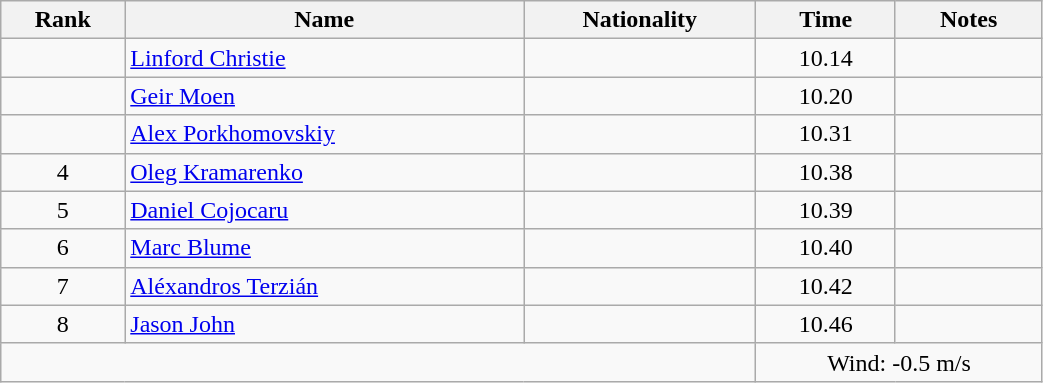<table class="wikitable sortable" style="text-align:center;width: 55%">
<tr>
<th>Rank</th>
<th>Name</th>
<th>Nationality</th>
<th>Time</th>
<th>Notes</th>
</tr>
<tr>
<td></td>
<td align=left><a href='#'>Linford Christie</a></td>
<td align=left></td>
<td>10.14</td>
<td></td>
</tr>
<tr>
<td></td>
<td align=left><a href='#'>Geir Moen</a></td>
<td align=left></td>
<td>10.20</td>
<td></td>
</tr>
<tr>
<td></td>
<td align=left><a href='#'>Alex Porkhomovskiy</a></td>
<td align=left></td>
<td>10.31</td>
<td></td>
</tr>
<tr>
<td>4</td>
<td align=left><a href='#'>Oleg Kramarenko</a></td>
<td align=left></td>
<td>10.38</td>
<td></td>
</tr>
<tr>
<td>5</td>
<td align=left><a href='#'>Daniel Cojocaru</a></td>
<td align=left></td>
<td>10.39</td>
<td></td>
</tr>
<tr>
<td>6</td>
<td align=left><a href='#'>Marc Blume</a></td>
<td align=left></td>
<td>10.40</td>
<td></td>
</tr>
<tr>
<td>7</td>
<td align=left><a href='#'>Aléxandros Terzián</a></td>
<td align=left></td>
<td>10.42</td>
<td></td>
</tr>
<tr>
<td>8</td>
<td align=left><a href='#'>Jason John</a></td>
<td align=left></td>
<td>10.46</td>
<td></td>
</tr>
<tr>
<td colspan="3"></td>
<td colspan="2">Wind: -0.5 m/s</td>
</tr>
</table>
